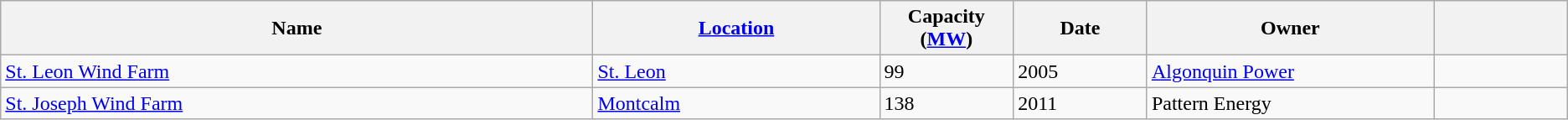<table class="wikitable sortable">
<tr>
<th width="31%">Name</th>
<th width="15%"><a href='#'>Location</a></th>
<th width="7%">Capacity (<a href='#'>MW</a>)</th>
<th width="7%">Date</th>
<th width="15%">Owner</th>
<th width="7%"></th>
</tr>
<tr>
<td><a href='#'>St. Leon Wind Farm</a></td>
<td><a href='#'>St. Leon</a></td>
<td>99</td>
<td>2005</td>
<td><a href='#'>Algonquin Power</a></td>
<td></td>
</tr>
<tr>
<td><a href='#'>St. Joseph Wind Farm</a></td>
<td><a href='#'>Montcalm</a></td>
<td>138</td>
<td>2011</td>
<td>Pattern Energy</td>
<td></td>
</tr>
</table>
